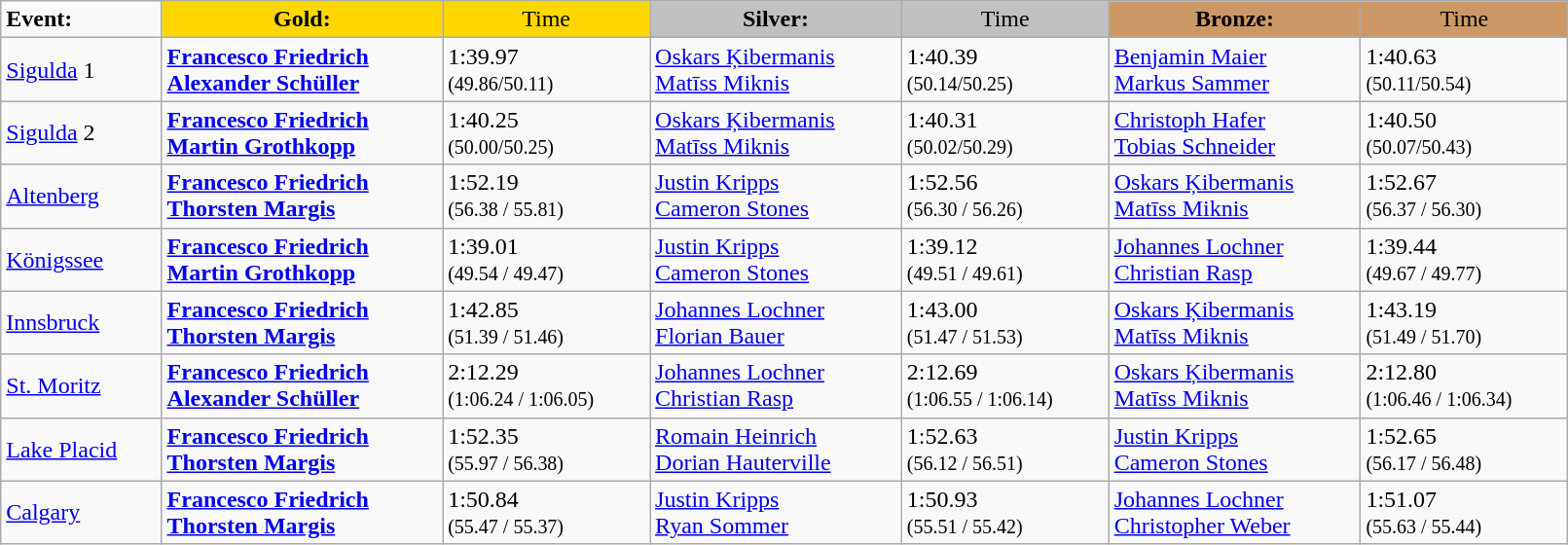<table class="wikitable" style="width:85%;">
<tr>
<td><strong>Event:</strong></td>
<td style="text-align:center; background:gold;"><strong>Gold:</strong></td>
<td style="text-align:center; background:gold;">Time</td>
<td style="text-align:center; background:silver;"><strong>Silver:</strong></td>
<td style="text-align:center; background:silver;">Time</td>
<td style="text-align:center; background:#c96;"><strong>Bronze:</strong></td>
<td style="text-align:center; background:#c96;">Time</td>
</tr>
<tr>
<td> <a href='#'>Sigulda</a> 1</td>
<td><strong><a href='#'>Francesco Friedrich</a><br><a href='#'>Alexander Schüller</a><br><small></small></strong></td>
<td>1:39.97<br><small>(49.86/50.11)</small></td>
<td><a href='#'>Oskars Ķibermanis</a><br><a href='#'>Matīss Miknis</a><br><small></small></td>
<td>1:40.39<br><small>(50.14/50.25)</small></td>
<td><a href='#'>Benjamin Maier</a><br><a href='#'>Markus Sammer</a><br><small></small></td>
<td>1:40.63<br><small>(50.11/50.54)</small></td>
</tr>
<tr>
<td> <a href='#'>Sigulda</a> 2</td>
<td><strong><a href='#'>Francesco Friedrich</a><br><a href='#'>Martin Grothkopp</a><br><small></small></strong></td>
<td>1:40.25<br><small>(50.00/50.25)</small></td>
<td><a href='#'>Oskars Ķibermanis</a><br><a href='#'>Matīss Miknis</a><br><small></small></td>
<td>1:40.31<br><small>(50.02/50.29)</small></td>
<td><a href='#'>Christoph Hafer</a><br><a href='#'>Tobias Schneider</a><br><small></small></td>
<td>1:40.50<br><small>(50.07/50.43)</small></td>
</tr>
<tr>
<td> <a href='#'>Altenberg</a></td>
<td><strong><a href='#'>Francesco Friedrich</a><br><a href='#'>Thorsten Margis</a><br><small></small></strong></td>
<td>1:52.19<br><small>(56.38 / 55.81)</small></td>
<td><a href='#'>Justin Kripps</a><br><a href='#'>Cameron Stones</a><br><small></small></td>
<td>1:52.56<br><small>(56.30 / 56.26)</small></td>
<td><a href='#'>Oskars Ķibermanis</a><br><a href='#'>Matīss Miknis</a><br><small></small></td>
<td>1:52.67<br><small>(56.37 / 56.30)</small></td>
</tr>
<tr>
<td> <a href='#'>Königssee</a></td>
<td><strong><a href='#'>Francesco Friedrich</a><br><a href='#'>Martin Grothkopp</a><br><small></small></strong></td>
<td>1:39.01<br><small>(49.54 / 49.47)</small></td>
<td><a href='#'>Justin Kripps</a><br><a href='#'>Cameron Stones</a><br><small></small></td>
<td>1:39.12<br><small>(49.51 / 49.61)</small></td>
<td><a href='#'>Johannes Lochner</a><br><a href='#'>Christian Rasp</a><br><small></small></td>
<td>1:39.44<br><small>(49.67 / 49.77)</small></td>
</tr>
<tr>
<td> <a href='#'>Innsbruck</a></td>
<td><strong><a href='#'>Francesco Friedrich</a><br><a href='#'>Thorsten Margis</a><br><small></small></strong></td>
<td>1:42.85<br><small>(51.39 / 51.46)</small></td>
<td><a href='#'>Johannes Lochner</a><br><a href='#'>Florian Bauer</a><br><small></small></td>
<td>1:43.00<br><small>(51.47 / 51.53)</small></td>
<td><a href='#'>Oskars Ķibermanis</a><br><a href='#'>Matīss Miknis</a><br><small></small></td>
<td>1:43.19<br><small>(51.49 / 51.70)</small></td>
</tr>
<tr>
<td> <a href='#'>St. Moritz</a></td>
<td><strong><a href='#'>Francesco Friedrich</a><br><a href='#'>Alexander Schüller</a><br><small></small></strong></td>
<td>2:12.29<br><small>(1:06.24 / 1:06.05)</small></td>
<td><a href='#'>Johannes Lochner</a><br><a href='#'>Christian Rasp</a><br><small></small></td>
<td>2:12.69<br><small>(1:06.55 / 1:06.14)</small></td>
<td><a href='#'>Oskars Ķibermanis</a><br><a href='#'>Matīss Miknis</a><br><small></small></td>
<td>2:12.80<br><small>(1:06.46 / 1:06.34)</small></td>
</tr>
<tr>
<td> <a href='#'>Lake Placid</a></td>
<td><strong><a href='#'>Francesco Friedrich</a><br><a href='#'>Thorsten Margis</a><br><small></small></strong></td>
<td>1:52.35<br><small>(55.97 / 56.38)</small></td>
<td><a href='#'>Romain Heinrich</a><br><a href='#'>Dorian Hauterville</a><br><small></small></td>
<td>1:52.63<br><small>(56.12 / 56.51)</small></td>
<td><a href='#'>Justin Kripps</a><br><a href='#'>Cameron Stones</a><br><small></small></td>
<td>1:52.65<br><small>(56.17 / 56.48)</small></td>
</tr>
<tr>
<td> <a href='#'>Calgary</a></td>
<td><strong><a href='#'>Francesco Friedrich</a><br><a href='#'>Thorsten Margis</a><br><small></small></strong></td>
<td>1:50.84<br><small>(55.47 / 55.37)</small></td>
<td><a href='#'>Justin Kripps</a><br><a href='#'>Ryan Sommer</a><br><small></small></td>
<td>1:50.93<br><small>(55.51 / 55.42)</small></td>
<td><a href='#'>Johannes Lochner</a><br><a href='#'>Christopher Weber</a><br><small></small></td>
<td>1:51.07<br><small>(55.63 / 55.44)</small></td>
</tr>
</table>
